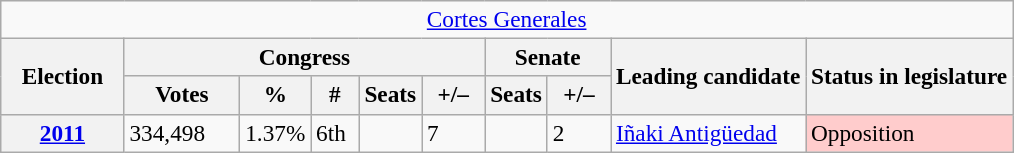<table class="wikitable" style="font-size:97%; text-align:left;">
<tr>
<td colspan="10" align="center"><a href='#'>Cortes Generales</a></td>
</tr>
<tr>
<th rowspan="2" width="75">Election</th>
<th colspan="5">Congress</th>
<th colspan="2">Senate</th>
<th rowspan="2">Leading candidate</th>
<th rowspan="2">Status in legislature</th>
</tr>
<tr>
<th width="70">Votes</th>
<th width="35">%</th>
<th width="25">#</th>
<th>Seats</th>
<th width="35">+/–</th>
<th>Seats</th>
<th width="35">+/–</th>
</tr>
<tr>
<th><a href='#'>2011</a></th>
<td>334,498</td>
<td>1.37%</td>
<td>6th</td>
<td></td>
<td>7</td>
<td></td>
<td>2</td>
<td><a href='#'>Iñaki Antigüedad</a></td>
<td style="background:#fcc;">Opposition</td>
</tr>
</table>
